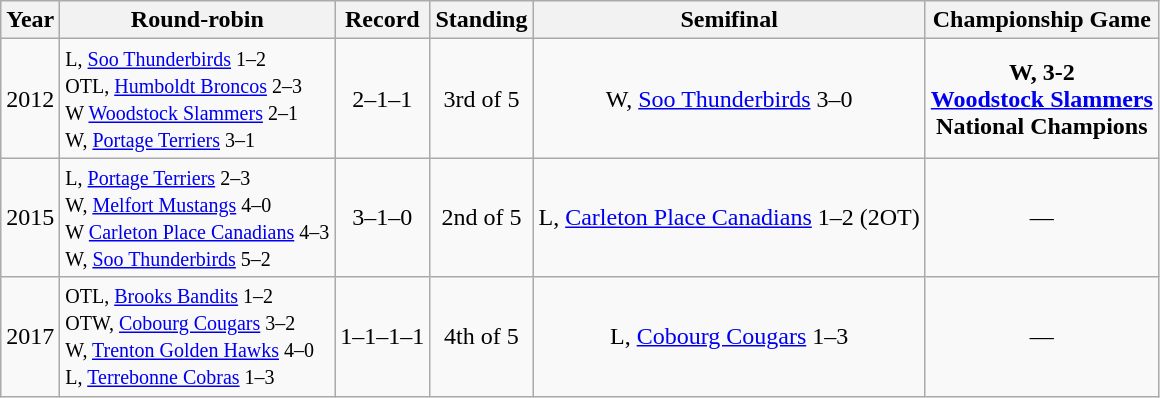<table class="wikitable" style="text-align:center">
<tr>
<th>Year</th>
<th>Round-robin</th>
<th>Record</th>
<th>Standing</th>
<th>Semifinal</th>
<th>Championship Game</th>
</tr>
<tr>
<td>2012</td>
<td align=left><small>L, <a href='#'>Soo Thunderbirds</a> 1–2<br>OTL, <a href='#'>Humboldt Broncos</a> 2–3<br>W <a href='#'>Woodstock Slammers</a> 2–1<br>W, <a href='#'>Portage Terriers</a> 3–1</small></td>
<td>2–1–1</td>
<td>3rd of 5</td>
<td>W, <a href='#'>Soo Thunderbirds</a> 3–0</td>
<td><strong>W, 3-2 <br><a href='#'>Woodstock Slammers</a><br>National Champions</strong></td>
</tr>
<tr>
<td>2015</td>
<td align=left><small>L, <a href='#'>Portage Terriers</a> 2–3<br>W, <a href='#'>Melfort Mustangs</a> 4–0<br>W <a href='#'>Carleton Place Canadians</a> 4–3<br>W, <a href='#'>Soo Thunderbirds</a> 5–2</small></td>
<td>3–1–0</td>
<td>2nd of 5</td>
<td>L, <a href='#'>Carleton Place Canadians</a> 1–2 (2OT)</td>
<td>—</td>
</tr>
<tr>
<td>2017</td>
<td align=left><small>OTL, <a href='#'>Brooks Bandits</a> 1–2<br>OTW, <a href='#'>Cobourg Cougars</a> 3–2<br>W, <a href='#'>Trenton Golden Hawks</a> 4–0<br>L, <a href='#'>Terrebonne Cobras</a> 1–3</small></td>
<td>1–1–1–1</td>
<td>4th of 5</td>
<td>L, <a href='#'>Cobourg Cougars</a> 1–3</td>
<td>—</td>
</tr>
</table>
